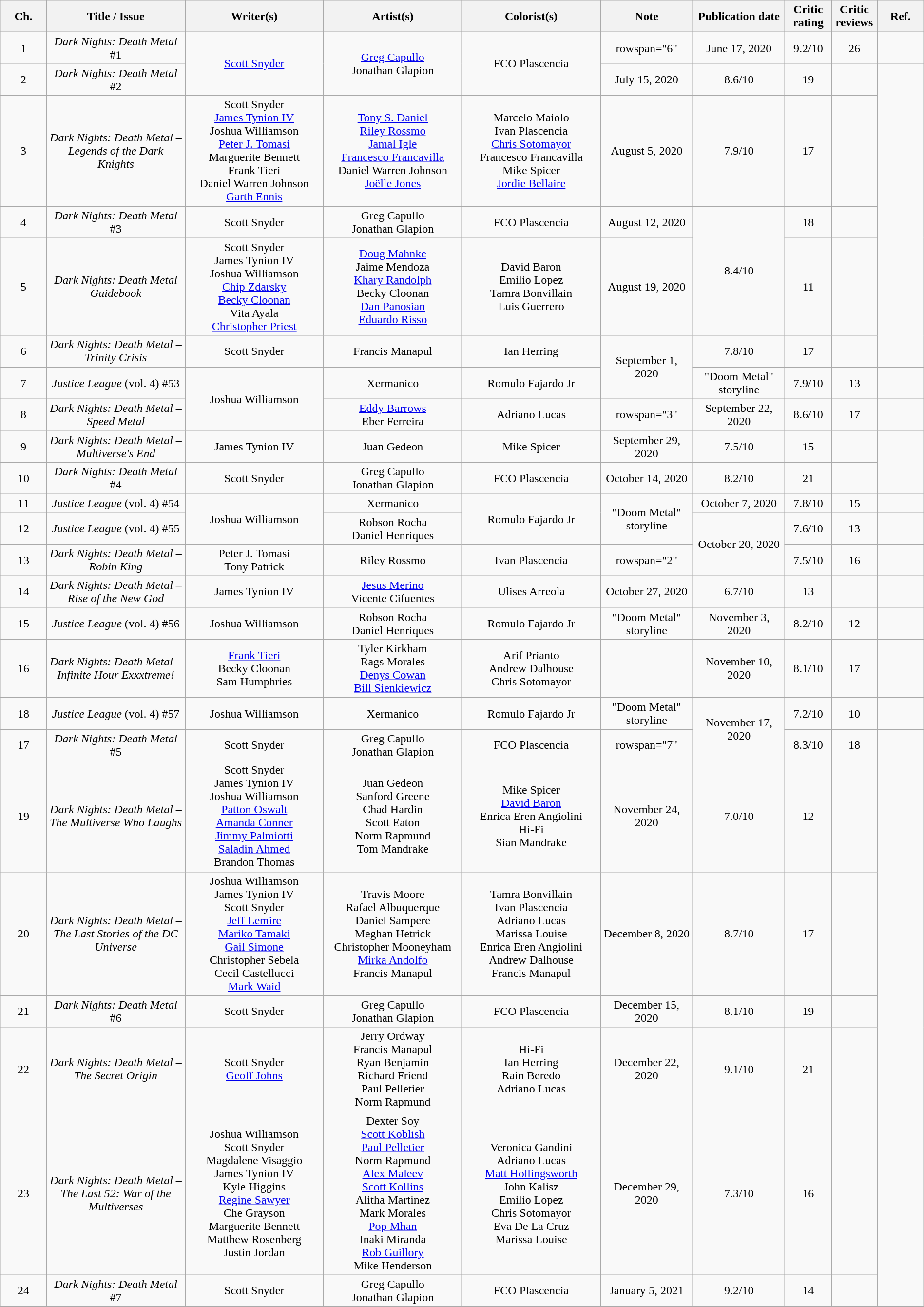<table class="wikitable" style="text-align:center; width:100%">
<tr>
<th style="width:5%">Ch.</th>
<th style="width:15%">Title / Issue</th>
<th style="width:15%">Writer(s)</th>
<th style="width:15%">Artist(s)</th>
<th style="width:15%">Colorist(s)</th>
<th style="width:10%">Note</th>
<th style="width:10%">Publication date</th>
<th style="width:5%">Critic rating</th>
<th style="width:5%">Critic reviews</th>
<th style="width:5%">Ref.</th>
</tr>
<tr>
<td>1</td>
<td><em>Dark Nights: Death Metal</em> #1</td>
<td rowspan="2"><a href='#'>Scott Snyder</a></td>
<td rowspan="2"><a href='#'>Greg Capullo</a><br>Jonathan Glapion</td>
<td rowspan="2">FCO Plascencia</td>
<td>rowspan="6" </td>
<td>June 17, 2020</td>
<td>9.2/10</td>
<td>26</td>
<td></td>
</tr>
<tr>
<td>2</td>
<td><em>Dark Nights: Death Metal</em> #2</td>
<td>July 15, 2020</td>
<td>8.6/10</td>
<td>19</td>
<td></td>
</tr>
<tr>
<td>3</td>
<td><em>Dark Nights: Death Metal – Legends of the Dark Knights</em></td>
<td>Scott Snyder<br><a href='#'>James Tynion IV</a><br>Joshua Williamson<br><a href='#'>Peter J. Tomasi</a><br>Marguerite Bennett<br>Frank Tieri<br>Daniel Warren Johnson<br><a href='#'>Garth Ennis</a></td>
<td><a href='#'>Tony S. Daniel</a><br><a href='#'>Riley Rossmo</a><br><a href='#'>Jamal Igle</a><br><a href='#'>Francesco Francavilla</a><br>Daniel Warren Johnson<br><a href='#'>Joëlle Jones</a></td>
<td>Marcelo Maiolo<br>Ivan Plascencia<br><a href='#'>Chris Sotomayor</a><br>Francesco Francavilla<br>Mike Spicer<br><a href='#'>Jordie Bellaire</a></td>
<td>August 5, 2020</td>
<td>7.9/10</td>
<td>17</td>
<td></td>
</tr>
<tr>
<td>4</td>
<td><em>Dark Nights: Death Metal</em> #3</td>
<td>Scott Snyder</td>
<td>Greg Capullo<br>Jonathan Glapion</td>
<td>FCO Plascencia</td>
<td>August 12, 2020</td>
<td rowspan="2">8.4/10</td>
<td>18</td>
<td></td>
</tr>
<tr>
<td>5</td>
<td><em>Dark Nights: Death Metal Guidebook</em></td>
<td>Scott Snyder<br>James Tynion IV<br>Joshua Williamson<br><a href='#'>Chip Zdarsky</a><br><a href='#'>Becky Cloonan</a><br>Vita Ayala<br><a href='#'>Christopher Priest</a></td>
<td><a href='#'>Doug Mahnke</a><br>Jaime Mendoza<br><a href='#'>Khary Randolph</a><br>Becky Cloonan<br><a href='#'>Dan Panosian</a><br><a href='#'>Eduardo Risso</a></td>
<td>David Baron<br>Emilio Lopez<br>Tamra Bonvillain<br>Luis Guerrero</td>
<td>August 19, 2020</td>
<td>11</td>
<td></td>
</tr>
<tr>
<td>6</td>
<td><em>Dark Nights: Death Metal – Trinity Crisis</em></td>
<td>Scott Snyder</td>
<td>Francis Manapul</td>
<td>Ian Herring</td>
<td rowspan="2">September 1, 2020</td>
<td>7.8/10</td>
<td>17</td>
<td></td>
</tr>
<tr>
<td>7</td>
<td><em>Justice League</em> (vol. 4) #53</td>
<td rowspan="2">Joshua Williamson</td>
<td>Xermanico</td>
<td>Romulo Fajardo Jr</td>
<td>"Doom Metal" storyline</td>
<td>7.9/10</td>
<td>13</td>
<td></td>
</tr>
<tr>
<td>8</td>
<td><em>Dark Nights: Death Metal – Speed Metal</em></td>
<td><a href='#'>Eddy Barrows</a><br>Eber Ferreira</td>
<td>Adriano Lucas</td>
<td>rowspan="3" </td>
<td>September 22, 2020</td>
<td>8.6/10</td>
<td>17</td>
<td></td>
</tr>
<tr>
<td>9</td>
<td><em>Dark Nights: Death Metal – Multiverse's End</em></td>
<td>James Tynion IV</td>
<td>Juan Gedeon</td>
<td>Mike Spicer</td>
<td>September 29, 2020</td>
<td>7.5/10</td>
<td>15</td>
<td></td>
</tr>
<tr>
<td>10</td>
<td><em>Dark Nights: Death Metal</em> #4</td>
<td>Scott Snyder</td>
<td>Greg Capullo<br>Jonathan Glapion</td>
<td>FCO Plascencia</td>
<td>October 14, 2020</td>
<td>8.2/10</td>
<td>21</td>
<td></td>
</tr>
<tr>
<td>11</td>
<td><em>Justice League</em> (vol. 4)  #54</td>
<td rowspan="2">Joshua Williamson</td>
<td>Xermanico</td>
<td rowspan="2">Romulo Fajardo Jr</td>
<td rowspan="2">"Doom Metal" storyline</td>
<td>October 7, 2020</td>
<td>7.8/10</td>
<td>15</td>
<td></td>
</tr>
<tr>
<td>12</td>
<td><em>Justice League</em> (vol. 4) #55</td>
<td>Robson Rocha<br>Daniel Henriques</td>
<td rowspan="2">October 20, 2020</td>
<td>7.6/10</td>
<td>13</td>
<td></td>
</tr>
<tr>
<td>13</td>
<td><em>Dark Nights: Death Metal – Robin King</em></td>
<td>Peter J. Tomasi<br>Tony Patrick</td>
<td>Riley Rossmo</td>
<td>Ivan Plascencia</td>
<td>rowspan="2" </td>
<td>7.5/10</td>
<td>16</td>
<td></td>
</tr>
<tr>
<td>14</td>
<td><em>Dark Nights: Death Metal – Rise of the New God</em></td>
<td>James Tynion IV</td>
<td><a href='#'>Jesus Merino</a><br>Vicente Cifuentes</td>
<td>Ulises Arreola</td>
<td>October 27, 2020</td>
<td>6.7/10</td>
<td>13</td>
<td></td>
</tr>
<tr>
<td>15</td>
<td><em>Justice League</em> (vol. 4) #56</td>
<td>Joshua Williamson</td>
<td>Robson Rocha<br>Daniel Henriques</td>
<td>Romulo Fajardo Jr</td>
<td>"Doom Metal" storyline</td>
<td>November 3, 2020</td>
<td>8.2/10</td>
<td>12</td>
<td></td>
</tr>
<tr>
<td>16</td>
<td><em>Dark Nights: Death Metal – Infinite Hour Exxxtreme!</em></td>
<td><a href='#'>Frank Tieri</a><br>Becky Cloonan<br>Sam Humphries<br></td>
<td>Tyler Kirkham<br>Rags Morales<br><a href='#'>Denys Cowan</a><br><a href='#'>Bill Sienkiewicz</a></td>
<td>Arif Prianto<br>Andrew Dalhouse<br>Chris Sotomayor</td>
<td></td>
<td>November 10, 2020</td>
<td>8.1/10</td>
<td>17</td>
<td></td>
</tr>
<tr>
<td>18</td>
<td><em>Justice League</em> (vol. 4) #57</td>
<td>Joshua Williamson</td>
<td>Xermanico</td>
<td>Romulo Fajardo Jr</td>
<td>"Doom Metal" storyline</td>
<td rowspan="2">November 17, 2020</td>
<td>7.2/10</td>
<td>10</td>
<td></td>
</tr>
<tr>
<td>17</td>
<td><em>Dark Nights: Death Metal</em> #5</td>
<td>Scott Snyder</td>
<td>Greg Capullo<br>Jonathan Glapion</td>
<td>FCO Plascencia</td>
<td>rowspan="7" </td>
<td>8.3/10</td>
<td>18</td>
<td></td>
</tr>
<tr>
<td>19</td>
<td><em>Dark Nights: Death Metal – The Multiverse Who Laughs</em></td>
<td>Scott Snyder<br>James Tynion IV<br>Joshua Williamson<br><a href='#'>Patton Oswalt</a><br><a href='#'>Amanda Conner</a><br><a href='#'>Jimmy Palmiotti</a><br><a href='#'>Saladin Ahmed</a><br>Brandon Thomas</td>
<td>Juan Gedeon<br>Sanford Greene<br>Chad Hardin<br>Scott Eaton<br>Norm Rapmund<br>Tom Mandrake</td>
<td>Mike Spicer<br><a href='#'>David Baron</a><br>Enrica Eren Angiolini<br>Hi-Fi<br>Sian Mandrake</td>
<td>November 24, 2020</td>
<td>7.0/10</td>
<td>12</td>
<td></td>
</tr>
<tr>
<td>20</td>
<td><em>Dark Nights: Death Metal – The Last Stories of the DC Universe</em></td>
<td>Joshua Williamson<br>James Tynion IV<br>Scott Snyder<br><a href='#'>Jeff Lemire</a><br><a href='#'>Mariko Tamaki</a><br><a href='#'>Gail Simone</a><br>Christopher Sebela<br>Cecil Castellucci<br><a href='#'>Mark Waid</a></td>
<td>Travis Moore<br>Rafael Albuquerque<br>Daniel Sampere<br>Meghan Hetrick<br>Christopher Mooneyham<br><a href='#'>Mirka Andolfo</a><br>Francis Manapul</td>
<td>Tamra Bonvillain<br>Ivan Plascencia<br>Adriano Lucas<br>Marissa Louise<br>Enrica Eren Angiolini<br>Andrew Dalhouse<br>Francis Manapul</td>
<td>December 8, 2020</td>
<td>8.7/10</td>
<td>17</td>
<td></td>
</tr>
<tr>
<td>21</td>
<td><em>Dark Nights: Death Metal</em> #6</td>
<td>Scott Snyder</td>
<td>Greg Capullo<br>Jonathan Glapion</td>
<td>FCO Plascencia</td>
<td>December 15, 2020</td>
<td>8.1/10</td>
<td>19</td>
<td></td>
</tr>
<tr>
<td>22</td>
<td><em>Dark Nights: Death Metal – The Secret Origin</em></td>
<td>Scott Snyder<br><a href='#'>Geoff Johns</a></td>
<td>Jerry Ordway<br>Francis Manapul<br>Ryan Benjamin<br>Richard Friend<br>Paul Pelletier<br>Norm Rapmund</td>
<td>Hi-Fi<br>Ian Herring<br>Rain Beredo<br>Adriano Lucas</td>
<td>December 22, 2020</td>
<td>9.1/10</td>
<td>21</td>
<td></td>
</tr>
<tr>
<td>23</td>
<td><em>Dark Nights: Death Metal – The Last 52: War of the Multiverses</em></td>
<td>Joshua Williamson<br>Scott Snyder<br>Magdalene Visaggio<br>James Tynion IV<br>Kyle Higgins<br><a href='#'>Regine Sawyer</a><br>Che Grayson<br>Marguerite Bennett<br>Matthew Rosenberg<br>Justin Jordan</td>
<td>Dexter Soy<br><a href='#'>Scott Koblish</a><br><a href='#'>Paul Pelletier</a><br>Norm Rapmund<br><a href='#'>Alex Maleev</a><br><a href='#'>Scott Kollins</a><br>Alitha Martinez<br>Mark Morales<br><a href='#'>Pop Mhan</a><br>Inaki Miranda<br><a href='#'>Rob Guillory</a><br>Mike Henderson</td>
<td>Veronica Gandini<br>Adriano Lucas<br><a href='#'>Matt Hollingsworth</a><br>John Kalisz<br>Emilio Lopez<br>Chris Sotomayor<br>Eva De La Cruz<br>Marissa Louise</td>
<td>December 29, 2020</td>
<td>7.3/10</td>
<td>16</td>
<td></td>
</tr>
<tr>
<td>24</td>
<td><em>Dark Nights: Death Metal</em> #7</td>
<td>Scott Snyder</td>
<td>Greg Capullo<br>Jonathan Glapion</td>
<td>FCO Plascencia</td>
<td>January 5, 2021</td>
<td>9.2/10</td>
<td>14</td>
<td></td>
</tr>
<tr>
</tr>
</table>
